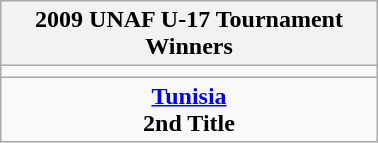<table class="wikitable" style="text-align: center; margin: 0 auto; width: 20%">
<tr>
<th>2009 UNAF U-17 Tournament Winners</th>
</tr>
<tr>
<td></td>
</tr>
<tr>
<td><strong><a href='#'>Tunisia</a></strong><br><strong>2nd Title</strong></td>
</tr>
</table>
